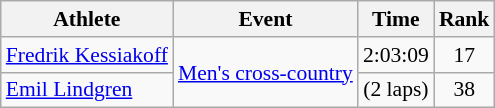<table class=wikitable style="font-size:90%">
<tr>
<th>Athlete</th>
<th>Event</th>
<th>Time</th>
<th>Rank</th>
</tr>
<tr align=center>
<td align=left><a href='#'>Fredrik Kessiakoff</a></td>
<td align=left rowspan=2><a href='#'>Men's cross-country</a></td>
<td>2:03:09</td>
<td>17</td>
</tr>
<tr align=center>
<td align=left><a href='#'>Emil Lindgren</a></td>
<td> (2 laps)</td>
<td>38</td>
</tr>
</table>
